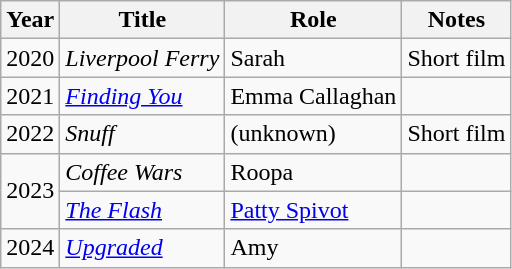<table class="wikitable">
<tr>
<th>Year</th>
<th>Title</th>
<th>Role</th>
<th>Notes</th>
</tr>
<tr>
<td>2020</td>
<td><em>Liverpool Ferry</em></td>
<td>Sarah</td>
<td>Short film</td>
</tr>
<tr>
<td>2021</td>
<td><em><a href='#'>Finding You</a></em></td>
<td>Emma Callaghan</td>
<td></td>
</tr>
<tr>
<td>2022</td>
<td><em>Snuff</em></td>
<td>(unknown)</td>
<td>Short film</td>
</tr>
<tr>
<td rowspan="2">2023</td>
<td><em>Coffee Wars</em></td>
<td>Roopa</td>
<td></td>
</tr>
<tr>
<td><em><a href='#'>The Flash</a></em></td>
<td><a href='#'>Patty Spivot</a></td>
<td></td>
</tr>
<tr>
<td>2024</td>
<td><em><a href='#'>Upgraded</a></em></td>
<td>Amy</td>
<td></td>
</tr>
</table>
